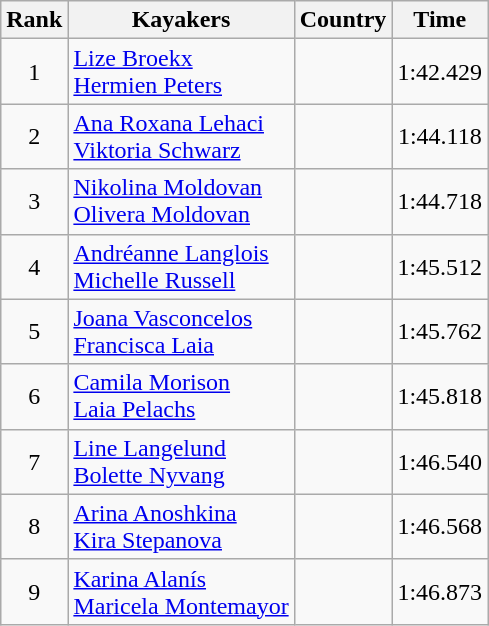<table class="wikitable" style="text-align:center">
<tr>
<th>Rank</th>
<th>Kayakers</th>
<th>Country</th>
<th>Time</th>
</tr>
<tr>
<td>1</td>
<td align="left"><a href='#'>Lize Broekx</a><br><a href='#'>Hermien Peters</a></td>
<td align="left"></td>
<td>1:42.429</td>
</tr>
<tr>
<td>2</td>
<td align="left"><a href='#'>Ana Roxana Lehaci</a><br><a href='#'>Viktoria Schwarz</a></td>
<td align="left"></td>
<td>1:44.118</td>
</tr>
<tr>
<td>3</td>
<td align="left"><a href='#'>Nikolina Moldovan</a><br><a href='#'>Olivera Moldovan</a></td>
<td align="left"></td>
<td>1:44.718</td>
</tr>
<tr>
<td>4</td>
<td align="left"><a href='#'>Andréanne Langlois</a><br><a href='#'>Michelle Russell</a></td>
<td align="left"></td>
<td>1:45.512</td>
</tr>
<tr>
<td>5</td>
<td align="left"><a href='#'>Joana Vasconcelos</a><br><a href='#'>Francisca Laia</a></td>
<td align="left"></td>
<td>1:45.762</td>
</tr>
<tr>
<td>6</td>
<td align="left"><a href='#'>Camila Morison</a><br><a href='#'>Laia Pelachs</a></td>
<td align="left"></td>
<td>1:45.818</td>
</tr>
<tr>
<td>7</td>
<td align="left"><a href='#'>Line Langelund</a><br><a href='#'>Bolette Nyvang</a></td>
<td align="left"></td>
<td>1:46.540</td>
</tr>
<tr>
<td>8</td>
<td align="left"><a href='#'>Arina Anoshkina</a><br><a href='#'>Kira Stepanova</a></td>
<td align="left"></td>
<td>1:46.568</td>
</tr>
<tr>
<td>9</td>
<td align="left"><a href='#'>Karina Alanís</a><br><a href='#'>Maricela Montemayor</a></td>
<td align="left"></td>
<td>1:46.873</td>
</tr>
</table>
